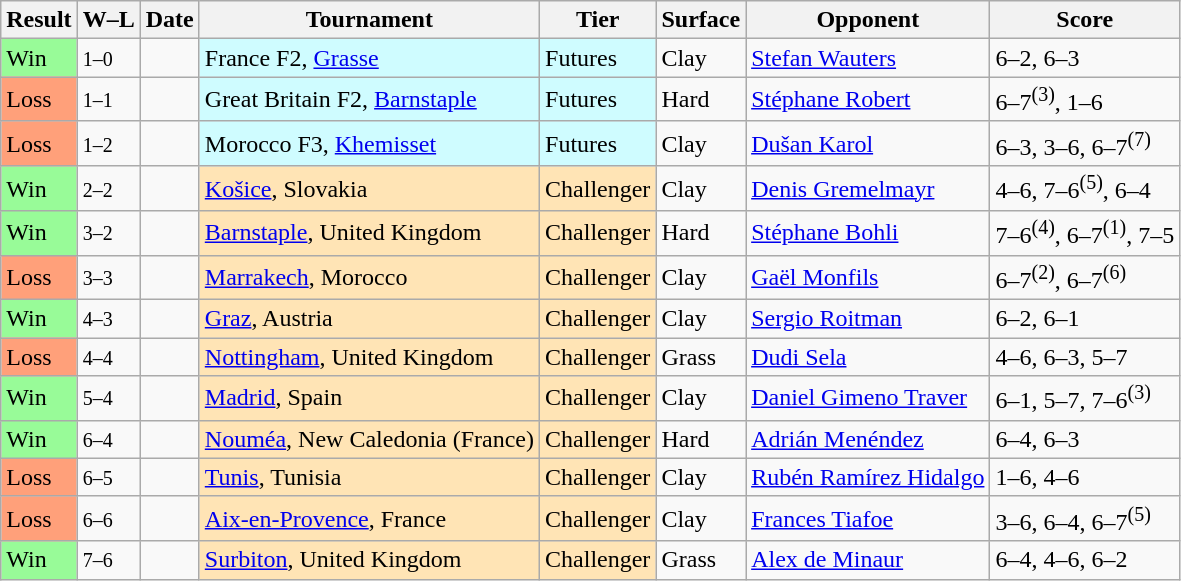<table class="sortable wikitable">
<tr>
<th>Result</th>
<th class="unsortable">W–L</th>
<th>Date</th>
<th>Tournament</th>
<th>Tier</th>
<th>Surface</th>
<th>Opponent</th>
<th class="unsortable">Score</th>
</tr>
<tr>
<td bgcolor=98FB98>Win</td>
<td><small>1–0</small></td>
<td></td>
<td style="background:#cffcff;">France F2, <a href='#'>Grasse</a></td>
<td style="background:#cffcff;">Futures</td>
<td>Clay</td>
<td> <a href='#'>Stefan Wauters</a></td>
<td>6–2, 6–3</td>
</tr>
<tr>
<td bgcolor=FFA07A>Loss</td>
<td><small>1–1</small></td>
<td></td>
<td style="background:#cffcff;">Great Britain F2, <a href='#'>Barnstaple</a></td>
<td style="background:#cffcff;">Futures</td>
<td>Hard</td>
<td> <a href='#'>Stéphane Robert</a></td>
<td>6–7<sup>(3)</sup>, 1–6</td>
</tr>
<tr>
<td bgcolor=FFA07A>Loss</td>
<td><small>1–2</small></td>
<td></td>
<td style="background:#cffcff;">Morocco F3, <a href='#'>Khemisset</a></td>
<td style="background:#cffcff;">Futures</td>
<td>Clay</td>
<td> <a href='#'>Dušan Karol</a></td>
<td>6–3, 3–6, 6–7<sup>(7)</sup></td>
</tr>
<tr>
<td bgcolor=98FB98>Win</td>
<td><small>2–2</small></td>
<td></td>
<td style="background:moccasin;"><a href='#'>Košice</a>, Slovakia</td>
<td style="background:moccasin;">Challenger</td>
<td>Clay</td>
<td> <a href='#'>Denis Gremelmayr</a></td>
<td>4–6, 7–6<sup>(5)</sup>, 6–4</td>
</tr>
<tr>
<td bgcolor=98FB98>Win</td>
<td><small>3–2</small></td>
<td></td>
<td style="background:moccasin;"><a href='#'>Barnstaple</a>, United Kingdom</td>
<td style="background:moccasin;">Challenger</td>
<td>Hard</td>
<td> <a href='#'>Stéphane Bohli</a></td>
<td>7–6<sup>(4)</sup>, 6–7<sup>(1)</sup>, 7–5</td>
</tr>
<tr>
<td bgcolor=FFA07A>Loss</td>
<td><small>3–3</small></td>
<td></td>
<td style="background:moccasin;"><a href='#'>Marrakech</a>, Morocco</td>
<td style="background:moccasin;">Challenger</td>
<td>Clay</td>
<td> <a href='#'>Gaël Monfils</a></td>
<td>6–7<sup>(2)</sup>, 6–7<sup>(6)</sup></td>
</tr>
<tr>
<td bgcolor=98FB98>Win</td>
<td><small>4–3</small></td>
<td></td>
<td style="background:moccasin;"><a href='#'>Graz</a>, Austria</td>
<td style="background:moccasin;">Challenger</td>
<td>Clay</td>
<td> <a href='#'>Sergio Roitman</a></td>
<td>6–2, 6–1</td>
</tr>
<tr>
<td bgcolor=FFA07A>Loss</td>
<td><small>4–4</small></td>
<td><a href='#'></a></td>
<td style="background:moccasin;"><a href='#'>Nottingham</a>, United Kingdom</td>
<td style="background:moccasin;">Challenger</td>
<td>Grass</td>
<td> <a href='#'>Dudi Sela</a></td>
<td>4–6, 6–3, 5–7</td>
</tr>
<tr>
<td bgcolor=98FB98>Win</td>
<td><small>5–4</small></td>
<td><a href='#'></a></td>
<td style="background:moccasin;"><a href='#'>Madrid</a>, Spain</td>
<td style="background:moccasin;">Challenger</td>
<td>Clay</td>
<td> <a href='#'>Daniel Gimeno Traver</a></td>
<td>6–1, 5–7, 7–6<sup>(3)</sup></td>
</tr>
<tr>
<td bgcolor=98FB98>Win</td>
<td><small>6–4</small></td>
<td><a href='#'></a></td>
<td style="background:moccasin;"><a href='#'>Nouméa</a>, New Caledonia (France)</td>
<td style="background:moccasin;">Challenger</td>
<td>Hard</td>
<td> <a href='#'>Adrián Menéndez</a></td>
<td>6–4, 6–3</td>
</tr>
<tr>
<td bgcolor=FFA07A>Loss</td>
<td><small>6–5</small></td>
<td><a href='#'></a></td>
<td style="background:moccasin;"><a href='#'>Tunis</a>, Tunisia</td>
<td style="background:moccasin;">Challenger</td>
<td>Clay</td>
<td> <a href='#'>Rubén Ramírez Hidalgo</a></td>
<td>1–6, 4–6</td>
</tr>
<tr>
<td bgcolor=FFA07A>Loss</td>
<td><small>6–6</small></td>
<td><a href='#'></a></td>
<td style="background:moccasin;"><a href='#'>Aix-en-Provence</a>, France</td>
<td style="background:moccasin;">Challenger</td>
<td>Clay</td>
<td> <a href='#'>Frances Tiafoe</a></td>
<td>3–6, 6–4, 6–7<sup>(5)</sup></td>
</tr>
<tr>
<td bgcolor=98FB98>Win</td>
<td><small>7–6</small></td>
<td><a href='#'></a></td>
<td style="background:moccasin;"><a href='#'>Surbiton</a>, United Kingdom</td>
<td style="background:moccasin;">Challenger</td>
<td>Grass</td>
<td> <a href='#'>Alex de Minaur</a></td>
<td>6–4, 4–6, 6–2</td>
</tr>
</table>
